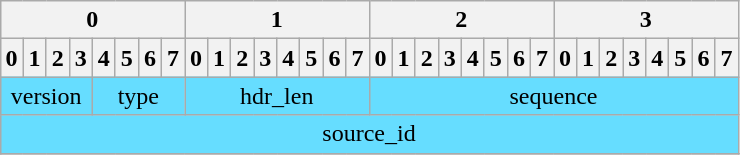<table class="wikitable" style="margin: 0 auto; text-align:center">
<tr>
<th colspan="8">0</th>
<th colspan="8">1</th>
<th colspan="8">2</th>
<th colspan="8">3</th>
</tr>
<tr>
<th>0</th>
<th>1</th>
<th>2</th>
<th>3</th>
<th>4</th>
<th>5</th>
<th>6</th>
<th>7</th>
<th>0</th>
<th>1</th>
<th>2</th>
<th>3</th>
<th>4</th>
<th>5</th>
<th>6</th>
<th>7</th>
<th>0</th>
<th>1</th>
<th>2</th>
<th>3</th>
<th>4</th>
<th>5</th>
<th>6</th>
<th>7</th>
<th>0</th>
<th>1</th>
<th>2</th>
<th>3</th>
<th>4</th>
<th>5</th>
<th>6</th>
<th>7</th>
</tr>
<tr>
<td colspan="4" style="background:#66ddff;">version</td>
<td colspan="4" style="background:#66ddff;">type</td>
<td colspan="8" style="background:#66ddff;">hdr_len</td>
<td colspan="16" style="background:#66ddff;">sequence</td>
</tr>
<tr>
<td colspan="32" style="background:#66ddff;">source_id</td>
</tr>
<tr>
</tr>
</table>
